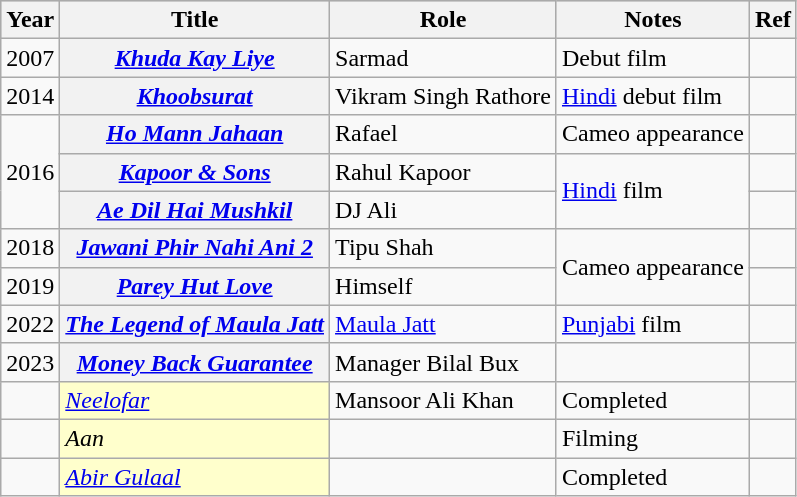<table class="wikitable sortable plainrowheaders">
<tr style="background:#ccc; text-align:center;">
<th scope="col">Year</th>
<th scope="col">Title</th>
<th scope="col">Role</th>
<th scope="col" class="unsortable">Notes</th>
<th scope="col" class="unsortable">Ref</th>
</tr>
<tr>
<td>2007</td>
<th scope="row"><em><a href='#'>Khuda Kay Liye</a></em></th>
<td>Sarmad</td>
<td>Debut film</td>
<td></td>
</tr>
<tr>
<td>2014</td>
<th scope="row"><em><a href='#'>Khoobsurat</a></em></th>
<td>Vikram Singh Rathore</td>
<td><a href='#'>Hindi</a> debut film</td>
<td></td>
</tr>
<tr>
<td rowspan= "3">2016</td>
<th scope="row"><em><a href='#'>Ho Mann Jahaan</a></em></th>
<td>Rafael</td>
<td>Cameo appearance</td>
<td></td>
</tr>
<tr>
<th scope="row"><em><a href='#'>Kapoor & Sons</a></em></th>
<td>Rahul Kapoor</td>
<td rowspan="2"><a href='#'>Hindi</a> film</td>
<td></td>
</tr>
<tr>
<th scope="row"><em><a href='#'>Ae Dil Hai Mushkil</a></em></th>
<td>DJ Ali</td>
<td></td>
</tr>
<tr>
<td>2018</td>
<th scope="row"><em><a href='#'>Jawani Phir Nahi Ani 2</a></em></th>
<td>Tipu Shah</td>
<td rowspan="2">Cameo appearance</td>
<td></td>
</tr>
<tr>
<td>2019</td>
<th scope="row"><em><a href='#'>Parey Hut Love</a></em></th>
<td>Himself</td>
<td></td>
</tr>
<tr>
<td>2022</td>
<th scope="row"><em><a href='#'>The Legend of Maula Jatt</a></em></th>
<td><a href='#'>Maula Jatt</a></td>
<td><a href='#'>Punjabi</a> film</td>
<td></td>
</tr>
<tr>
<td>2023</td>
<th scope="row"><em><a href='#'>Money Back Guarantee</a></em></th>
<td>Manager Bilal Bux</td>
<td></td>
<td></td>
</tr>
<tr>
<td></td>
<td style="background:#ffc;"><em><a href='#'>Neelofar</a></em> </td>
<td>Mansoor Ali Khan</td>
<td>Completed</td>
<td></td>
</tr>
<tr>
<td></td>
<td style="background:#ffc;"><em>Aan</em> </td>
<td></td>
<td>Filming</td>
<td></td>
</tr>
<tr>
<td></td>
<td style="background:#ffc;"><em><a href='#'>Abir Gulaal</a></em> </td>
<td></td>
<td>Completed</td>
<td></td>
</tr>
</table>
